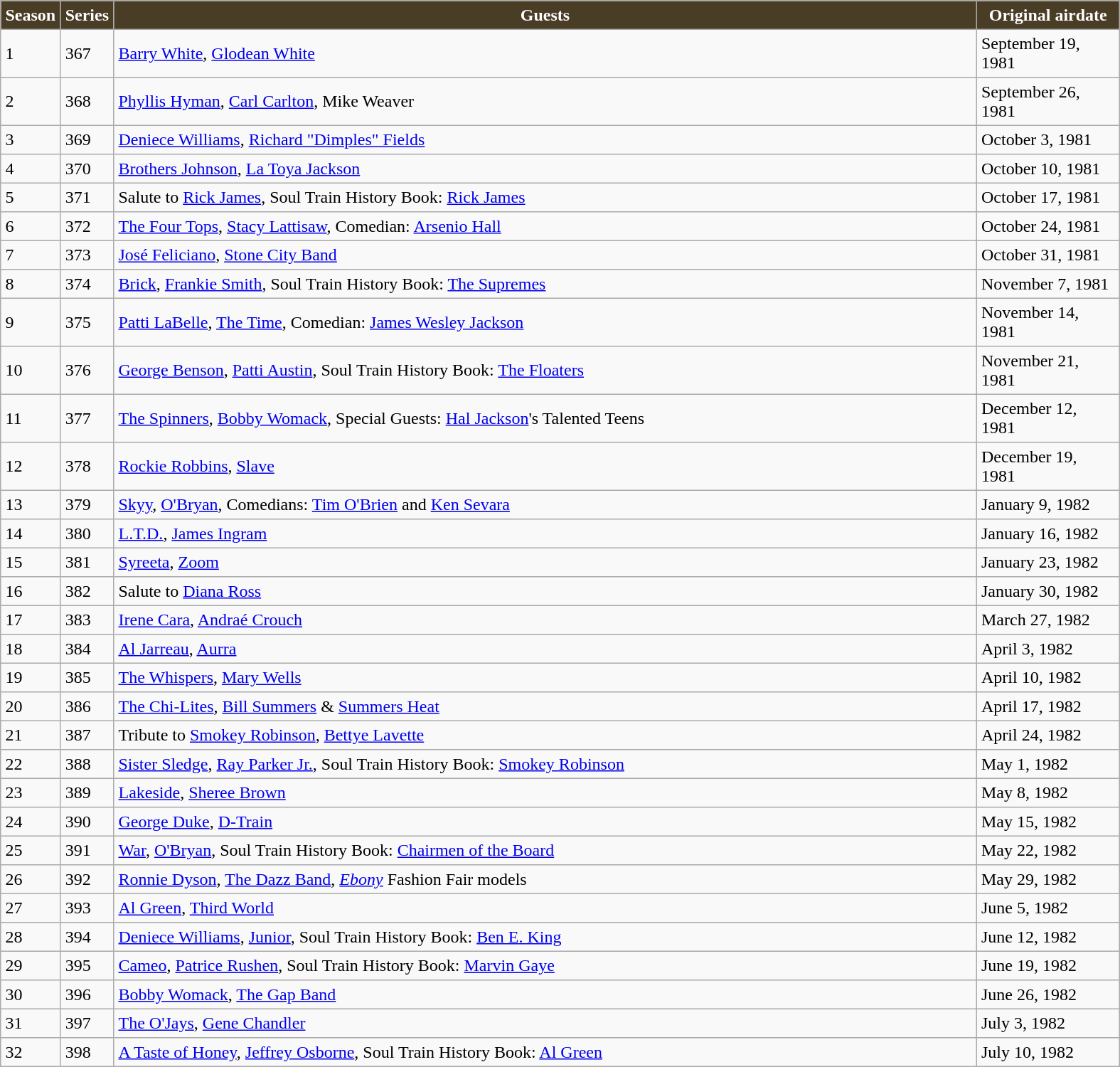<table class="toccolours" border="2" cellpadding="4" cellspacing="0" style="margin: 1em 1em 1em 0; background: #f9f9f9; border: 1px #aaa solid; border-collapse: collapse">
<tr style="vertical-align: top; text-align: center; background-color:#493D26; color:white">
<th><strong>Season</strong></th>
<th><strong>Series</strong></th>
<th style="width:800px;"><strong>Guests</strong></th>
<th style="width:125px;"><strong>Original airdate</strong></th>
</tr>
<tr>
<td>1</td>
<td>367</td>
<td><a href='#'>Barry White</a>, <a href='#'>Glodean White</a></td>
<td>September 19, 1981</td>
</tr>
<tr>
<td>2</td>
<td>368</td>
<td><a href='#'>Phyllis Hyman</a>, <a href='#'>Carl Carlton</a>, Mike Weaver</td>
<td>September 26, 1981</td>
</tr>
<tr>
<td>3</td>
<td>369</td>
<td><a href='#'>Deniece Williams</a>, <a href='#'>Richard "Dimples" Fields</a></td>
<td>October 3, 1981</td>
</tr>
<tr>
<td>4</td>
<td>370</td>
<td><a href='#'>Brothers Johnson</a>, <a href='#'>La Toya Jackson</a></td>
<td>October 10, 1981</td>
</tr>
<tr>
<td>5</td>
<td>371</td>
<td>Salute to <a href='#'>Rick James</a>, Soul Train History Book: <a href='#'>Rick James</a></td>
<td>October 17, 1981</td>
</tr>
<tr>
<td>6</td>
<td>372</td>
<td><a href='#'>The Four Tops</a>, <a href='#'>Stacy Lattisaw</a>, Comedian: <a href='#'>Arsenio Hall</a></td>
<td>October 24, 1981</td>
</tr>
<tr>
<td>7</td>
<td>373</td>
<td><a href='#'>José Feliciano</a>, <a href='#'>Stone City Band</a></td>
<td>October 31, 1981</td>
</tr>
<tr>
<td>8</td>
<td>374</td>
<td><a href='#'>Brick</a>, <a href='#'>Frankie Smith</a>, Soul Train History Book: <a href='#'>The Supremes</a></td>
<td>November 7, 1981</td>
</tr>
<tr>
<td>9</td>
<td>375</td>
<td><a href='#'>Patti LaBelle</a>, <a href='#'>The Time</a>, Comedian: <a href='#'>James Wesley Jackson</a></td>
<td>November 14, 1981</td>
</tr>
<tr>
<td>10</td>
<td>376</td>
<td><a href='#'>George Benson</a>, <a href='#'>Patti Austin</a>, Soul Train History Book: <a href='#'>The Floaters</a></td>
<td>November 21, 1981</td>
</tr>
<tr>
<td>11</td>
<td>377</td>
<td><a href='#'>The Spinners</a>, <a href='#'>Bobby Womack</a>, Special Guests: <a href='#'>Hal Jackson</a>'s Talented Teens</td>
<td>December 12, 1981</td>
</tr>
<tr>
<td>12</td>
<td>378</td>
<td><a href='#'>Rockie Robbins</a>, <a href='#'>Slave</a></td>
<td>December 19, 1981</td>
</tr>
<tr>
<td>13</td>
<td>379</td>
<td><a href='#'>Skyy</a>, <a href='#'>O'Bryan</a>, Comedians: <a href='#'>Tim O'Brien</a> and <a href='#'>Ken Sevara</a></td>
<td>January 9, 1982</td>
</tr>
<tr>
<td>14</td>
<td>380</td>
<td><a href='#'>L.T.D.</a>, <a href='#'>James Ingram</a></td>
<td>January 16, 1982</td>
</tr>
<tr>
<td>15</td>
<td>381</td>
<td><a href='#'>Syreeta</a>, <a href='#'>Zoom</a></td>
<td>January 23, 1982</td>
</tr>
<tr>
<td>16</td>
<td>382</td>
<td>Salute to <a href='#'>Diana Ross</a></td>
<td>January 30, 1982</td>
</tr>
<tr>
<td>17</td>
<td>383</td>
<td><a href='#'>Irene Cara</a>, <a href='#'>Andraé Crouch</a></td>
<td>March 27, 1982</td>
</tr>
<tr>
<td>18</td>
<td>384</td>
<td><a href='#'>Al Jarreau</a>, <a href='#'>Aurra</a></td>
<td>April 3, 1982</td>
</tr>
<tr>
<td>19</td>
<td>385</td>
<td><a href='#'>The Whispers</a>, <a href='#'>Mary Wells</a></td>
<td>April 10, 1982</td>
</tr>
<tr>
<td>20</td>
<td>386</td>
<td><a href='#'>The Chi-Lites</a>, <a href='#'>Bill Summers</a> & <a href='#'>Summers Heat</a></td>
<td>April 17, 1982</td>
</tr>
<tr>
<td>21</td>
<td>387</td>
<td>Tribute to <a href='#'>Smokey Robinson</a>, <a href='#'>Bettye Lavette</a></td>
<td>April 24, 1982</td>
</tr>
<tr>
<td>22</td>
<td>388</td>
<td><a href='#'>Sister Sledge</a>, <a href='#'>Ray Parker Jr.</a>, Soul Train History Book: <a href='#'>Smokey Robinson</a></td>
<td>May 1, 1982</td>
</tr>
<tr>
<td>23</td>
<td>389</td>
<td><a href='#'>Lakeside</a>, <a href='#'>Sheree Brown</a></td>
<td>May 8, 1982</td>
</tr>
<tr>
<td>24</td>
<td>390</td>
<td><a href='#'>George Duke</a>, <a href='#'>D-Train</a></td>
<td>May 15, 1982</td>
</tr>
<tr>
<td>25</td>
<td>391</td>
<td><a href='#'>War</a>, <a href='#'>O'Bryan</a>, Soul Train History Book: <a href='#'>Chairmen of the Board</a></td>
<td>May 22, 1982</td>
</tr>
<tr>
<td>26</td>
<td>392</td>
<td><a href='#'>Ronnie Dyson</a>, <a href='#'>The Dazz Band</a>, <em><a href='#'>Ebony</a></em> Fashion Fair models</td>
<td>May 29, 1982</td>
</tr>
<tr>
<td>27</td>
<td>393</td>
<td><a href='#'>Al Green</a>, <a href='#'>Third World</a></td>
<td>June 5, 1982</td>
</tr>
<tr>
<td>28</td>
<td>394</td>
<td><a href='#'>Deniece Williams</a>, <a href='#'>Junior</a>, Soul Train History Book: <a href='#'>Ben E. King</a></td>
<td>June 12, 1982</td>
</tr>
<tr>
<td>29</td>
<td>395</td>
<td><a href='#'>Cameo</a>, <a href='#'>Patrice Rushen</a>, Soul Train History Book: <a href='#'>Marvin Gaye</a></td>
<td>June 19, 1982</td>
</tr>
<tr>
<td>30</td>
<td>396</td>
<td><a href='#'>Bobby Womack</a>, <a href='#'>The Gap Band</a></td>
<td>June 26, 1982</td>
</tr>
<tr>
<td>31</td>
<td>397</td>
<td><a href='#'>The O'Jays</a>, <a href='#'>Gene Chandler</a></td>
<td>July 3, 1982</td>
</tr>
<tr>
<td>32</td>
<td>398</td>
<td><a href='#'>A Taste of Honey</a>, <a href='#'>Jeffrey Osborne</a>, Soul Train History Book: <a href='#'>Al Green</a></td>
<td>July 10, 1982</td>
</tr>
</table>
